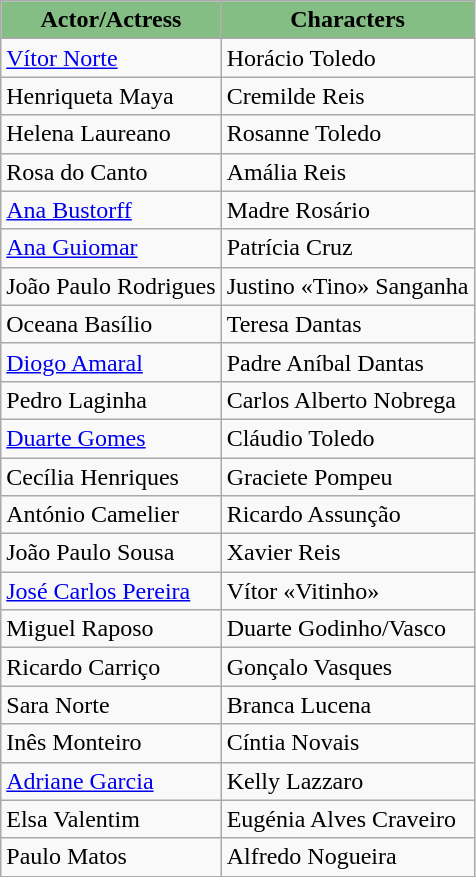<table class="wikitable sortable">
<tr>
<th style="background:#84BE84;">Actor/Actress</th>
<th style="background:#84BE84;">Characters</th>
</tr>
<tr>
<td><a href='#'>Vítor Norte</a></td>
<td>Horácio Toledo</td>
</tr>
<tr>
<td>Henriqueta Maya</td>
<td>Cremilde Reis</td>
</tr>
<tr>
<td>Helena Laureano</td>
<td>Rosanne Toledo</td>
</tr>
<tr>
<td>Rosa do Canto</td>
<td>Amália Reis</td>
</tr>
<tr>
<td><a href='#'>Ana Bustorff</a></td>
<td>Madre Rosário</td>
</tr>
<tr>
<td><a href='#'>Ana Guiomar</a></td>
<td>Patrícia Cruz</td>
</tr>
<tr>
<td>João Paulo Rodrigues</td>
<td>Justino «Tino» Sanganha</td>
</tr>
<tr>
<td>Oceana Basílio</td>
<td>Teresa Dantas</td>
</tr>
<tr>
<td><a href='#'>Diogo Amaral</a></td>
<td>Padre Aníbal Dantas</td>
</tr>
<tr>
<td>Pedro Laginha</td>
<td>Carlos Alberto Nobrega</td>
</tr>
<tr>
<td><a href='#'>Duarte Gomes</a></td>
<td>Cláudio Toledo</td>
</tr>
<tr>
<td>Cecília Henriques</td>
<td>Graciete Pompeu</td>
</tr>
<tr>
<td>António Camelier</td>
<td>Ricardo Assunção</td>
</tr>
<tr>
<td>João Paulo Sousa</td>
<td>Xavier Reis</td>
</tr>
<tr>
<td><a href='#'>José Carlos Pereira</a></td>
<td>Vítor «Vitinho»</td>
</tr>
<tr>
<td>Miguel Raposo</td>
<td>Duarte Godinho/Vasco</td>
</tr>
<tr>
<td>Ricardo Carriço</td>
<td>Gonçalo Vasques</td>
</tr>
<tr>
<td>Sara Norte</td>
<td>Branca Lucena</td>
</tr>
<tr>
<td>Inês Monteiro</td>
<td>Cíntia Novais</td>
</tr>
<tr>
<td><a href='#'>Adriane Garcia</a></td>
<td>Kelly Lazzaro</td>
</tr>
<tr>
<td>Elsa Valentim</td>
<td>Eugénia Alves Craveiro</td>
</tr>
<tr>
<td>Paulo Matos</td>
<td>Alfredo Nogueira</td>
</tr>
</table>
